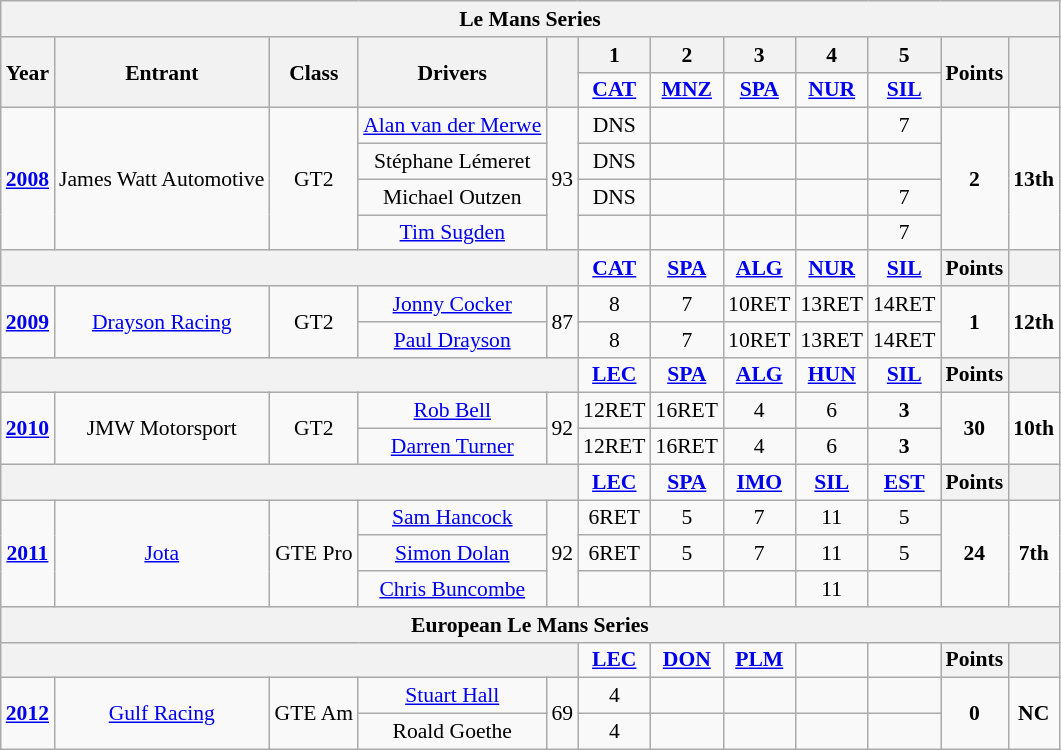<table class="wikitable" style="text-align:center; font-size:90%">
<tr>
<th colspan="12">Le Mans Series</th>
</tr>
<tr>
<th rowspan="2">Year</th>
<th rowspan="2">Entrant</th>
<th rowspan="2">Class</th>
<th rowspan="2">Drivers</th>
<th rowspan="2"></th>
<th>1</th>
<th>2</th>
<th>3</th>
<th>4</th>
<th>5</th>
<th rowspan="2">Points</th>
<th rowspan="2"></th>
</tr>
<tr>
<td><a href='#'><strong>CAT</strong></a><br><strong></strong></td>
<td><a href='#'><strong>MNZ</strong></a><br><strong></strong></td>
<td><a href='#'><strong>SPA</strong></a><br><strong></strong></td>
<td><a href='#'><strong>NUR</strong></a><br><strong></strong></td>
<td><a href='#'><strong>SIL</strong></a><br><strong></strong></td>
</tr>
<tr>
<td rowspan="4"><a href='#'><strong>2008</strong></a></td>
<td rowspan="4"> James Watt Automotive</td>
<td rowspan="4">GT2</td>
<td> <a href='#'>Alan van der Merwe</a></td>
<td rowspan="4">93</td>
<td>DNS</td>
<td></td>
<td></td>
<td></td>
<td>7</td>
<td rowspan="4"><strong>2</strong></td>
<td rowspan="4"><strong>13th</strong></td>
</tr>
<tr>
<td> Stéphane Lémeret</td>
<td>DNS</td>
<td></td>
<td></td>
<td></td>
<td></td>
</tr>
<tr>
<td> Michael Outzen</td>
<td>DNS</td>
<td></td>
<td></td>
<td></td>
<td>7</td>
</tr>
<tr>
<td> <a href='#'>Tim Sugden</a></td>
<td></td>
<td></td>
<td></td>
<td></td>
<td>7</td>
</tr>
<tr>
<th colspan="5"></th>
<td><strong><a href='#'>CAT</a></strong><br><strong></strong></td>
<td><strong><a href='#'>SPA</a></strong><br><strong></strong></td>
<td><strong><a href='#'>ALG</a></strong><br><strong></strong></td>
<td><strong><a href='#'>NUR</a></strong><br><strong></strong></td>
<td><strong><a href='#'>SIL</a></strong><br><strong></strong></td>
<th>Points</th>
<th></th>
</tr>
<tr>
<td rowspan="2"><a href='#'><strong>2009</strong></a></td>
<td rowspan="2"> <a href='#'>Drayson Racing</a></td>
<td rowspan="2">GT2</td>
<td> <a href='#'>Jonny Cocker</a></td>
<td rowspan="2">87</td>
<td>8</td>
<td>7</td>
<td>10RET</td>
<td>13RET</td>
<td>14RET</td>
<td rowspan="2"><strong>1</strong></td>
<td rowspan="2"><strong>12th</strong></td>
</tr>
<tr>
<td> <a href='#'>Paul Drayson</a></td>
<td>8</td>
<td>7</td>
<td>10RET</td>
<td>13RET</td>
<td>14RET</td>
</tr>
<tr>
<th colspan="5"></th>
<td><a href='#'><strong>LEC</strong></a><br><strong></strong></td>
<td><strong><a href='#'>SPA</a></strong><br><strong></strong></td>
<td><strong><a href='#'>ALG</a></strong><br><strong></strong></td>
<td><a href='#'><strong>HUN</strong></a><br><strong></strong></td>
<td><strong><a href='#'>SIL</a></strong><br><strong></strong></td>
<th>Points</th>
<th></th>
</tr>
<tr>
<td rowspan="2"><a href='#'><strong>2010</strong></a></td>
<td rowspan="2"> JMW Motorsport</td>
<td rowspan="2">GT2</td>
<td> <a href='#'>Rob Bell</a></td>
<td rowspan="2">92</td>
<td>12RET</td>
<td>16RET</td>
<td>4</td>
<td>6</td>
<td><strong>3</strong></td>
<td rowspan="2"><strong>30</strong></td>
<td rowspan="2"><strong>10th</strong></td>
</tr>
<tr>
<td> <a href='#'>Darren Turner</a></td>
<td>12RET</td>
<td>16RET</td>
<td>4</td>
<td>6</td>
<td><strong>3</strong></td>
</tr>
<tr>
<th colspan="5"></th>
<td><strong><a href='#'>LEC</a></strong><br><strong></strong></td>
<td><strong><a href='#'>SPA</a></strong><br><strong></strong></td>
<td><a href='#'><strong>IMO</strong></a><br><strong></strong></td>
<td><strong><a href='#'>SIL</a></strong><br><strong></strong></td>
<td><a href='#'><strong>EST</strong></a><br><strong></strong></td>
<th>Points</th>
<th></th>
</tr>
<tr>
<td rowspan="3"><a href='#'><strong>2011</strong></a></td>
<td rowspan="3"> <a href='#'>Jota</a></td>
<td rowspan="3">GTE Pro</td>
<td> <a href='#'>Sam Hancock</a></td>
<td rowspan="3">92</td>
<td>6RET</td>
<td>5</td>
<td>7</td>
<td>11</td>
<td>5</td>
<td rowspan="3"><strong>24</strong></td>
<td rowspan="3"><strong>7th</strong></td>
</tr>
<tr>
<td> <a href='#'>Simon Dolan</a></td>
<td>6RET</td>
<td>5</td>
<td>7</td>
<td>11</td>
<td>5</td>
</tr>
<tr>
<td> <a href='#'>Chris Buncombe</a></td>
<td></td>
<td></td>
<td></td>
<td>11</td>
<td></td>
</tr>
<tr>
<th colspan="12">European Le Mans Series</th>
</tr>
<tr>
<th colspan="5"></th>
<td><strong><a href='#'>LEC</a></strong><br><strong></strong></td>
<td><strong><a href='#'>DON</a></strong><br><strong></strong></td>
<td><a href='#'><strong>PLM</strong></a><br></td>
<td></td>
<td></td>
<th>Points</th>
<th></th>
</tr>
<tr>
<td rowspan="2"><a href='#'><strong>2012</strong></a></td>
<td rowspan="2"> <a href='#'>Gulf Racing</a></td>
<td rowspan="2">GTE Am</td>
<td> <a href='#'>Stuart Hall</a></td>
<td rowspan="2">69</td>
<td>4</td>
<td></td>
<td></td>
<td></td>
<td></td>
<td rowspan="2"><strong>0</strong></td>
<td rowspan="2"><strong>NC</strong></td>
</tr>
<tr>
<td> Roald Goethe</td>
<td>4</td>
<td></td>
<td></td>
<td></td>
<td></td>
</tr>
</table>
